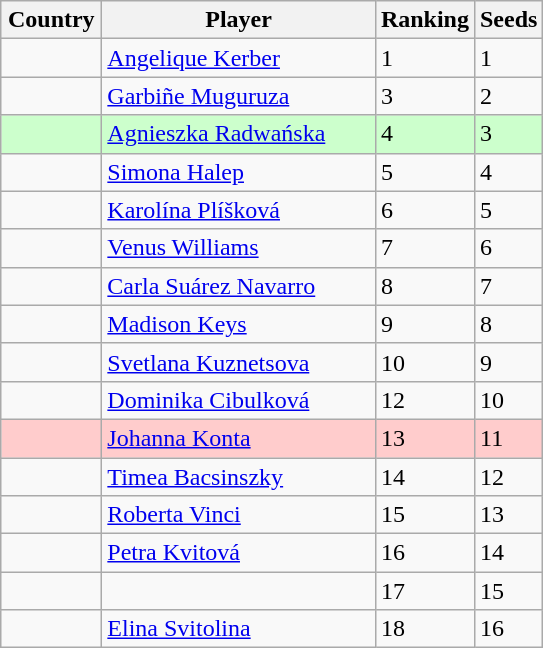<table class="sortable wikitable">
<tr>
<th width="60">Country</th>
<th width="175">Player</th>
<th>Ranking</th>
<th>Seeds</th>
</tr>
<tr>
<td></td>
<td><a href='#'>Angelique Kerber</a></td>
<td>1</td>
<td>1</td>
</tr>
<tr>
<td></td>
<td><a href='#'>Garbiñe Muguruza</a></td>
<td>3</td>
<td>2</td>
</tr>
<tr bgcolor=#cfc>
<td></td>
<td><a href='#'>Agnieszka Radwańska</a></td>
<td>4</td>
<td>3</td>
</tr>
<tr>
<td></td>
<td><a href='#'>Simona Halep</a></td>
<td>5</td>
<td>4</td>
</tr>
<tr>
<td></td>
<td><a href='#'>Karolína Plíšková</a></td>
<td>6</td>
<td>5</td>
</tr>
<tr>
<td></td>
<td><a href='#'>Venus Williams</a></td>
<td>7</td>
<td>6</td>
</tr>
<tr>
<td></td>
<td><a href='#'>Carla Suárez Navarro</a></td>
<td>8</td>
<td>7</td>
</tr>
<tr>
<td></td>
<td><a href='#'>Madison Keys</a></td>
<td>9</td>
<td>8</td>
</tr>
<tr>
<td></td>
<td><a href='#'>Svetlana Kuznetsova</a></td>
<td>10</td>
<td>9</td>
</tr>
<tr>
<td></td>
<td><a href='#'>Dominika Cibulková</a></td>
<td>12</td>
<td>10</td>
</tr>
<tr bgcolor=#fcc>
<td></td>
<td><a href='#'>Johanna Konta</a></td>
<td>13</td>
<td>11</td>
</tr>
<tr>
<td></td>
<td><a href='#'>Timea Bacsinszky</a></td>
<td>14</td>
<td>12</td>
</tr>
<tr>
<td></td>
<td><a href='#'>Roberta Vinci</a></td>
<td>15</td>
<td>13</td>
</tr>
<tr>
<td></td>
<td><a href='#'>Petra Kvitová</a></td>
<td>16</td>
<td>14</td>
</tr>
<tr>
<td></td>
<td></td>
<td>17</td>
<td>15</td>
</tr>
<tr>
<td></td>
<td><a href='#'>Elina Svitolina</a></td>
<td>18</td>
<td>16</td>
</tr>
</table>
